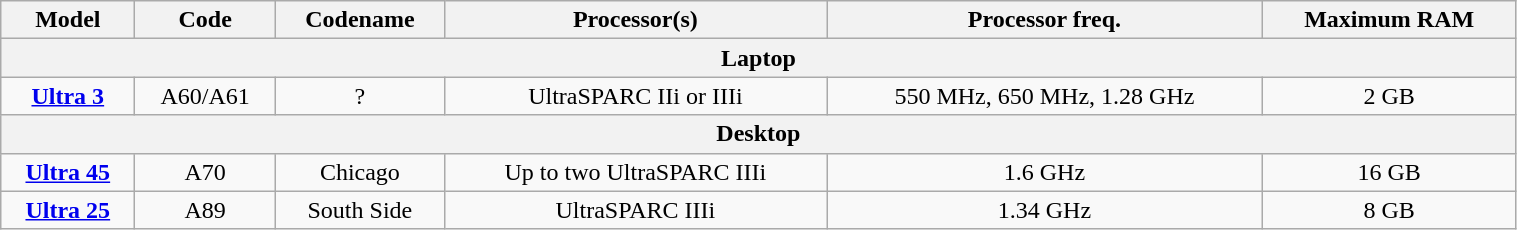<table class="wikitable" style="text-align: center; min-width: 80%;">
<tr>
<th>Model</th>
<th>Code</th>
<th>Codename</th>
<th>Processor(s)</th>
<th>Processor freq.</th>
<th>Maximum RAM</th>
</tr>
<tr>
<th colspan="6">Laptop</th>
</tr>
<tr>
<td><strong><a href='#'>Ultra 3</a></strong></td>
<td>A60/A61</td>
<td>?</td>
<td>UltraSPARC IIi or IIIi</td>
<td>550 MHz, 650 MHz, 1.28 GHz</td>
<td>2 GB</td>
</tr>
<tr>
<th colspan="6">Desktop</th>
</tr>
<tr>
<td><strong><a href='#'>Ultra 45</a></strong></td>
<td>A70</td>
<td>Chicago</td>
<td>Up to two UltraSPARC IIIi</td>
<td>1.6 GHz</td>
<td>16 GB</td>
</tr>
<tr>
<td><strong><a href='#'>Ultra 25</a></strong></td>
<td>A89</td>
<td>South Side</td>
<td>UltraSPARC IIIi</td>
<td>1.34 GHz</td>
<td>8 GB</td>
</tr>
</table>
